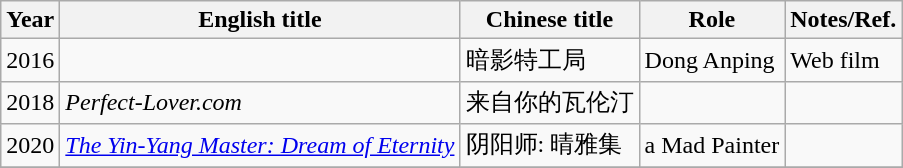<table class="wikitable">
<tr>
<th>Year</th>
<th>English title</th>
<th>Chinese title</th>
<th>Role</th>
<th>Notes/Ref.</th>
</tr>
<tr>
<td>2016</td>
<td></td>
<td>暗影特工局</td>
<td>Dong Anping</td>
<td>Web film</td>
</tr>
<tr>
<td>2018</td>
<td><em>Perfect-Lover.com </em></td>
<td>来自你的瓦伦汀</td>
<td></td>
<td></td>
</tr>
<tr>
<td>2020</td>
<td><em><a href='#'>The Yin-Yang Master: Dream of Eternity</a></em></td>
<td>阴阳师: 晴雅集</td>
<td>a Mad Painter</td>
<td></td>
</tr>
<tr>
</tr>
</table>
